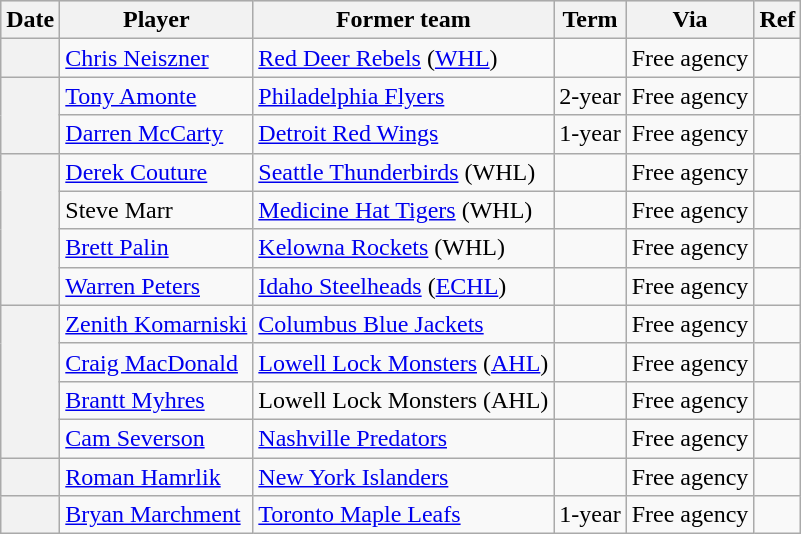<table class="wikitable plainrowheaders">
<tr style="background:#ddd; text-align:center;">
<th>Date</th>
<th>Player</th>
<th>Former team</th>
<th>Term</th>
<th>Via</th>
<th>Ref</th>
</tr>
<tr>
<th scope="row"></th>
<td><a href='#'>Chris Neiszner</a></td>
<td><a href='#'>Red Deer Rebels</a> (<a href='#'>WHL</a>)</td>
<td></td>
<td>Free agency</td>
<td></td>
</tr>
<tr>
<th scope="row" rowspan=2></th>
<td><a href='#'>Tony Amonte</a></td>
<td><a href='#'>Philadelphia Flyers</a></td>
<td>2-year</td>
<td>Free agency</td>
<td></td>
</tr>
<tr>
<td><a href='#'>Darren McCarty</a></td>
<td><a href='#'>Detroit Red Wings</a></td>
<td>1-year</td>
<td>Free agency</td>
<td></td>
</tr>
<tr>
<th scope="row" rowspan=4></th>
<td><a href='#'>Derek Couture</a></td>
<td><a href='#'>Seattle Thunderbirds</a> (WHL)</td>
<td></td>
<td>Free agency</td>
<td></td>
</tr>
<tr>
<td>Steve Marr</td>
<td><a href='#'>Medicine Hat Tigers</a> (WHL)</td>
<td></td>
<td>Free agency</td>
<td></td>
</tr>
<tr>
<td><a href='#'>Brett Palin</a></td>
<td><a href='#'>Kelowna Rockets</a> (WHL)</td>
<td></td>
<td>Free agency</td>
<td></td>
</tr>
<tr>
<td><a href='#'>Warren Peters</a></td>
<td><a href='#'>Idaho Steelheads</a> (<a href='#'>ECHL</a>)</td>
<td></td>
<td>Free agency</td>
<td></td>
</tr>
<tr>
<th scope="row" rowspan=4></th>
<td><a href='#'>Zenith Komarniski</a></td>
<td><a href='#'>Columbus Blue Jackets</a></td>
<td></td>
<td>Free agency</td>
<td></td>
</tr>
<tr>
<td><a href='#'>Craig MacDonald</a></td>
<td><a href='#'>Lowell Lock Monsters</a> (<a href='#'>AHL</a>)</td>
<td></td>
<td>Free agency</td>
<td></td>
</tr>
<tr>
<td><a href='#'>Brantt Myhres</a></td>
<td>Lowell Lock Monsters (AHL)</td>
<td></td>
<td>Free agency</td>
<td></td>
</tr>
<tr>
<td><a href='#'>Cam Severson</a></td>
<td><a href='#'>Nashville Predators</a></td>
<td></td>
<td>Free agency</td>
<td></td>
</tr>
<tr>
<th scope="row"></th>
<td><a href='#'>Roman Hamrlik</a></td>
<td><a href='#'>New York Islanders</a></td>
<td></td>
<td>Free agency</td>
<td></td>
</tr>
<tr>
<th scope="row"></th>
<td><a href='#'>Bryan Marchment</a></td>
<td><a href='#'>Toronto Maple Leafs</a></td>
<td>1-year</td>
<td>Free agency</td>
<td></td>
</tr>
</table>
